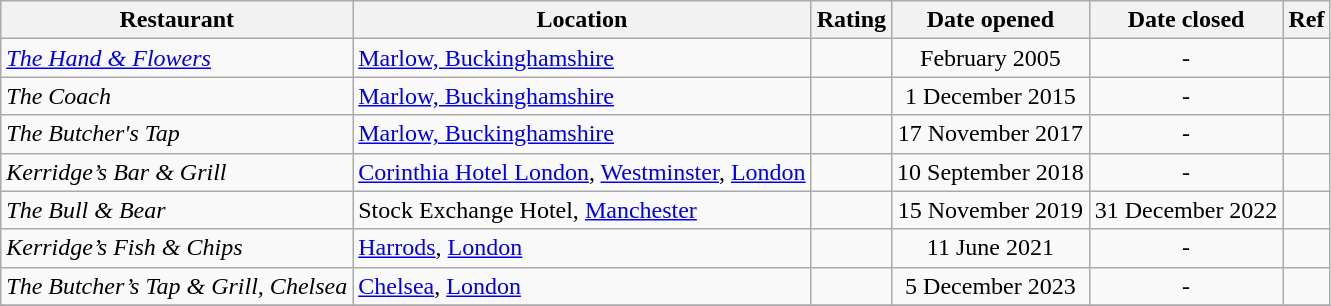<table class="wikitable">
<tr>
<th>Restaurant</th>
<th>Location</th>
<th>Rating</th>
<th>Date opened</th>
<th>Date closed</th>
<th>Ref</th>
</tr>
<tr>
<td><em><a href='#'>The Hand & Flowers</a></em></td>
<td><a href='#'>Marlow, Buckinghamshire</a></td>
<td style="text-align: center;"></td>
<td style="text-align: center;">February 2005</td>
<td style="text-align: center;">-</td>
<td></td>
</tr>
<tr>
<td><em>The Coach</em></td>
<td><a href='#'>Marlow, Buckinghamshire</a></td>
<td style="text-align: center;"></td>
<td style="text-align: center;">1 December 2015</td>
<td style="text-align: center;">-</td>
<td></td>
</tr>
<tr>
<td><em>The Butcher's Tap</em></td>
<td><a href='#'>Marlow, Buckinghamshire</a></td>
<td style="text-align: center;"></td>
<td style="text-align: center;">17 November 2017</td>
<td style="text-align: center;">-</td>
<td></td>
</tr>
<tr>
<td><em>Kerridge’s Bar & Grill</em></td>
<td><a href='#'>Corinthia Hotel London</a>, <a href='#'>Westminster</a>, <a href='#'>London</a></td>
<td style="text-align: center;"></td>
<td style="text-align: center;">10 September 2018</td>
<td style="text-align: center;">-</td>
<td></td>
</tr>
<tr>
<td><em>The Bull & Bear</em></td>
<td>Stock Exchange Hotel, <a href='#'>Manchester</a></td>
<td style="text-align: center;"></td>
<td style="text-align: center;">15 November 2019</td>
<td style="text-align: center;">31 December 2022</td>
<td></td>
</tr>
<tr>
<td><em>Kerridge’s Fish & Chips</em></td>
<td><a href='#'>Harrods</a>, <a href='#'>London</a></td>
<td style="text-align: center;"></td>
<td style="text-align: center;">11 June 2021</td>
<td style="text-align: center;">-</td>
<td></td>
</tr>
<tr>
<td><em>The Butcher’s Tap & Grill, Chelsea</em></td>
<td><a href='#'>Chelsea</a>, <a href='#'>London</a></td>
<td style="text-align: center;"></td>
<td style="text-align: center;">5 December 2023</td>
<td style="text-align: center;">-</td>
<td></td>
</tr>
<tr>
</tr>
</table>
